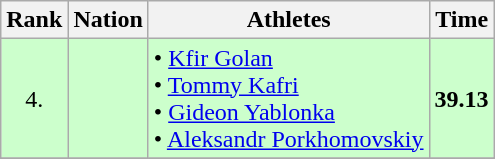<table class="wikitable" style="text-align:center">
<tr>
<th>Rank</th>
<th>Nation</th>
<th>Athletes</th>
<th>Time</th>
</tr>
<tr style="background:#ccffcc;">
<td>4.</td>
<td align=left></td>
<td align=left>• <a href='#'>Kfir Golan</a><br>• <a href='#'>Tommy Kafri</a><br>• <a href='#'>Gideon Yablonka</a><br>• <a href='#'>Aleksandr Porkhomovskiy</a></td>
<td><strong>39.13</strong></td>
</tr>
<tr>
</tr>
</table>
